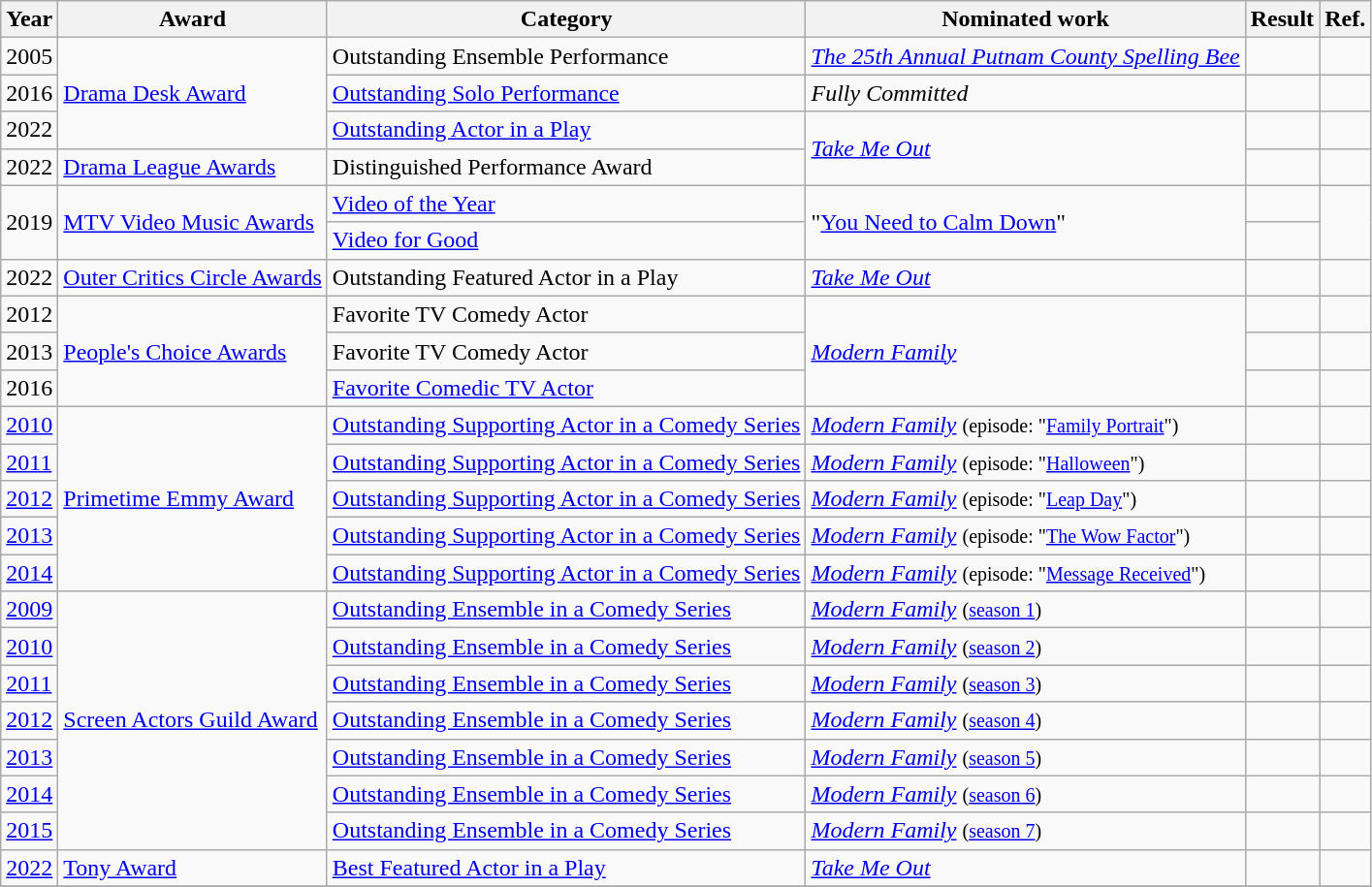<table class="wikitable sortable">
<tr>
<th>Year</th>
<th>Award</th>
<th>Category</th>
<th>Nominated work</th>
<th>Result</th>
<th class=unsortable>Ref.</th>
</tr>
<tr>
<td>2005</td>
<td rowspan=3><a href='#'>Drama Desk Award</a></td>
<td>Outstanding Ensemble Performance</td>
<td><em><a href='#'>The 25th Annual Putnam County Spelling Bee</a></em></td>
<td></td>
<td></td>
</tr>
<tr>
<td>2016</td>
<td><a href='#'>Outstanding Solo Performance</a></td>
<td><em>Fully Committed</em></td>
<td></td>
<td></td>
</tr>
<tr>
<td>2022</td>
<td><a href='#'>Outstanding Actor in a Play</a></td>
<td rowspan=2><em><a href='#'>Take Me Out</a></em></td>
<td></td>
<td></td>
</tr>
<tr>
<td>2022</td>
<td><a href='#'>Drama League Awards</a></td>
<td>Distinguished Performance Award</td>
<td></td>
<td></td>
</tr>
<tr>
<td rowspan="2">2019</td>
<td rowspan="2"><a href='#'>MTV Video Music Awards</a></td>
<td><a href='#'>Video of the Year</a></td>
<td rowspan="2">"<a href='#'>You Need to Calm Down</a>"</td>
<td></td>
</tr>
<tr>
<td><a href='#'>Video for Good</a></td>
<td></td>
</tr>
<tr>
<td>2022</td>
<td><a href='#'>Outer Critics Circle Awards</a></td>
<td>Outstanding Featured Actor in a Play</td>
<td><em><a href='#'>Take Me Out</a></em></td>
<td></td>
<td></td>
</tr>
<tr>
<td>2012</td>
<td rowspan=3><a href='#'>People's Choice Awards</a></td>
<td>Favorite TV Comedy Actor</td>
<td rowspan=3><em><a href='#'>Modern Family</a></em></td>
<td></td>
<td></td>
</tr>
<tr>
<td>2013</td>
<td>Favorite TV Comedy Actor</td>
<td></td>
<td></td>
</tr>
<tr>
<td>2016</td>
<td><a href='#'>Favorite Comedic TV Actor</a></td>
<td></td>
<td></td>
</tr>
<tr>
<td><a href='#'>2010</a></td>
<td rowspan=5><a href='#'>Primetime Emmy Award</a></td>
<td><a href='#'>Outstanding Supporting Actor in a Comedy Series</a></td>
<td><em><a href='#'>Modern Family</a></em> <small> (episode: "<a href='#'>Family Portrait</a>") </small></td>
<td></td>
<td></td>
</tr>
<tr>
<td><a href='#'>2011</a></td>
<td><a href='#'>Outstanding Supporting Actor in a Comedy Series</a></td>
<td><em><a href='#'>Modern Family</a></em> <small> (episode: "<a href='#'>Halloween</a>") </small></td>
<td></td>
<td></td>
</tr>
<tr>
<td><a href='#'>2012</a></td>
<td><a href='#'>Outstanding Supporting Actor in a Comedy Series</a></td>
<td><em><a href='#'>Modern Family</a></em> <small> (episode: "<a href='#'>Leap Day</a>") </small></td>
<td></td>
<td></td>
</tr>
<tr>
<td><a href='#'>2013</a></td>
<td><a href='#'>Outstanding Supporting Actor in a Comedy Series</a></td>
<td><em><a href='#'>Modern Family</a></em> <small> (episode: "<a href='#'>The Wow Factor</a>") </small></td>
<td></td>
<td></td>
</tr>
<tr>
<td><a href='#'>2014</a></td>
<td><a href='#'>Outstanding Supporting Actor in a Comedy Series</a></td>
<td><em><a href='#'>Modern Family</a></em> <small> (episode: "<a href='#'>Message Received</a>") </small></td>
<td></td>
<td></td>
</tr>
<tr>
<td><a href='#'>2009</a></td>
<td rowspan="7"><a href='#'>Screen Actors Guild Award</a></td>
<td><a href='#'>Outstanding Ensemble in a Comedy Series</a></td>
<td><em><a href='#'>Modern Family</a></em> <small> (<a href='#'>season 1</a>) </small></td>
<td></td>
<td></td>
</tr>
<tr>
<td><a href='#'>2010</a></td>
<td><a href='#'>Outstanding Ensemble in a Comedy Series</a></td>
<td><em><a href='#'>Modern Family</a></em> <small> (<a href='#'>season 2</a>) </small></td>
<td></td>
<td></td>
</tr>
<tr>
<td><a href='#'>2011</a></td>
<td><a href='#'>Outstanding Ensemble in a Comedy Series</a></td>
<td><em><a href='#'>Modern Family</a></em> <small> (<a href='#'>season 3</a>) </small></td>
<td></td>
<td></td>
</tr>
<tr>
<td><a href='#'>2012</a></td>
<td><a href='#'>Outstanding Ensemble in a Comedy Series</a></td>
<td><em><a href='#'>Modern Family</a></em> <small> (<a href='#'>season 4</a>) </small></td>
<td></td>
<td></td>
</tr>
<tr>
<td><a href='#'>2013</a></td>
<td><a href='#'>Outstanding Ensemble in a Comedy Series</a></td>
<td><em><a href='#'>Modern Family</a></em> <small> (<a href='#'>season 5</a>) </small></td>
<td></td>
<td></td>
</tr>
<tr>
<td><a href='#'>2014</a></td>
<td><a href='#'>Outstanding Ensemble in a Comedy Series</a></td>
<td><em><a href='#'>Modern Family</a></em> <small> (<a href='#'>season 6</a>) </small></td>
<td></td>
<td></td>
</tr>
<tr>
<td><a href='#'>2015</a></td>
<td><a href='#'>Outstanding Ensemble in a Comedy Series</a></td>
<td><em><a href='#'>Modern Family</a></em> <small> (<a href='#'>season 7</a>) </small></td>
<td></td>
<td></td>
</tr>
<tr>
<td><a href='#'>2022</a></td>
<td><a href='#'>Tony Award</a></td>
<td><a href='#'>Best Featured Actor in a Play</a></td>
<td><em><a href='#'>Take Me Out</a></em></td>
<td></td>
<td></td>
</tr>
<tr>
</tr>
</table>
